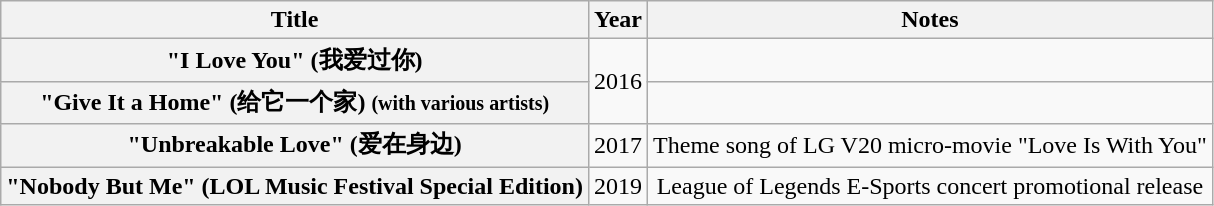<table class="wikitable plainrowheaders" style="text-align:center;">
<tr>
<th rowspan="1" scope="col">Title</th>
<th rowspan="1" scope="col">Year</th>
<th rowspan="1" scope="col">Notes</th>
</tr>
<tr>
<th scope="row">"I Love You" (我爱过你)</th>
<td rowspan="2">2016</td>
<td></td>
</tr>
<tr>
<th scope="row">"Give It a Home" (给它一个家) <small>(with various artists)</small></th>
<td></td>
</tr>
<tr>
<th scope="row">"Unbreakable Love" (爱在身边)</th>
<td>2017</td>
<td>Theme song of LG V20 micro-movie "Love Is With You"</td>
</tr>
<tr>
<th scope="row">"Nobody But Me" (LOL Music Festival Special Edition)</th>
<td>2019</td>
<td>League of Legends E-Sports concert promotional release</td>
</tr>
</table>
